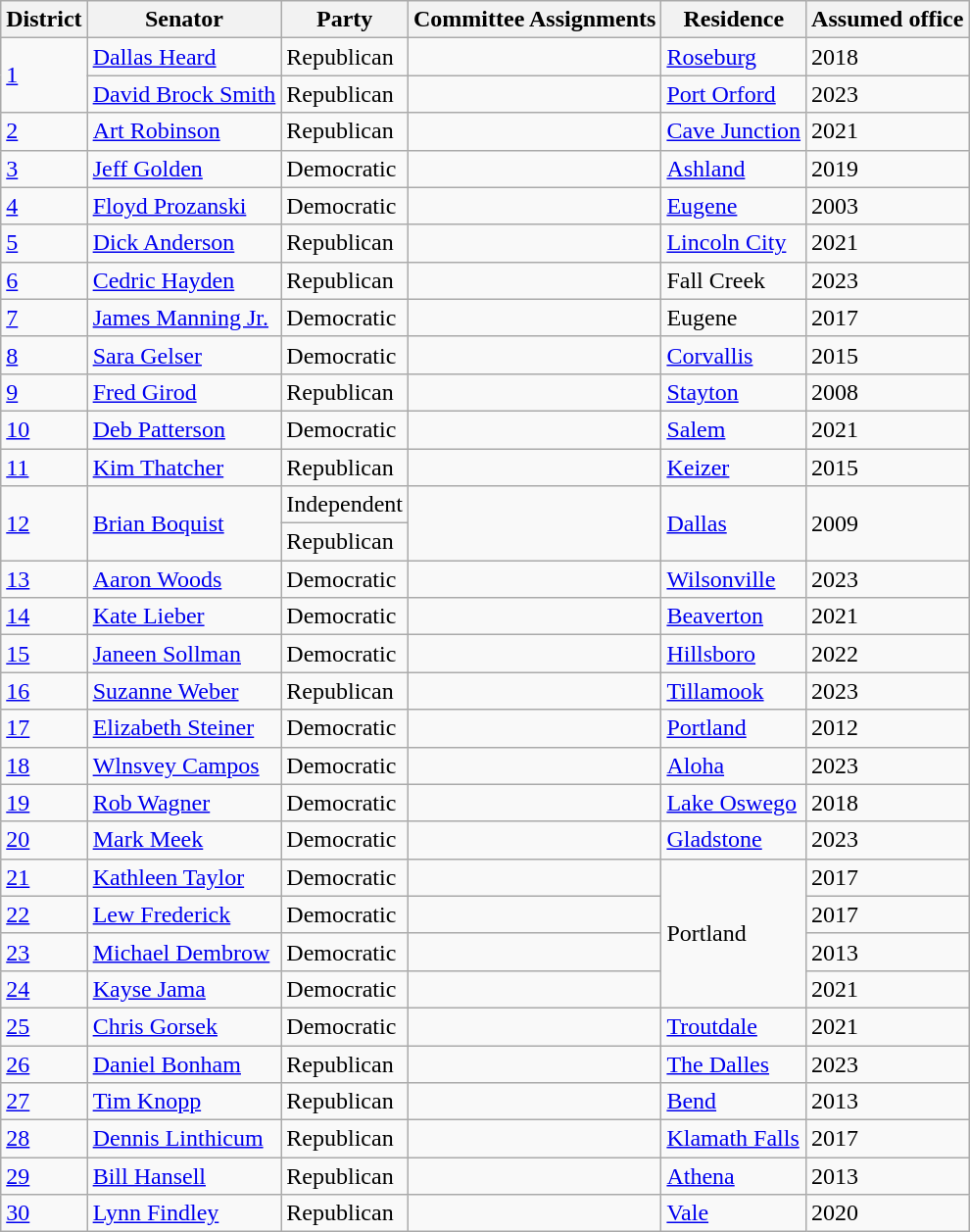<table class="wikitable">
<tr>
<th>District</th>
<th>Senator</th>
<th>Party</th>
<th>Committee Assignments</th>
<th>Residence</th>
<th>Assumed office</th>
</tr>
<tr>
<td rowspan="2"><a href='#'>1</a></td>
<td><a href='#'>Dallas Heard</a></td>
<td>Republican</td>
<td></td>
<td><a href='#'>Roseburg</a></td>
<td>2018</td>
</tr>
<tr>
<td><a href='#'>David Brock Smith</a></td>
<td>Republican</td>
<td></td>
<td><a href='#'>Port Orford</a></td>
<td>2023</td>
</tr>
<tr>
<td><a href='#'>2</a></td>
<td><a href='#'>Art Robinson</a></td>
<td>Republican</td>
<td></td>
<td><a href='#'>Cave Junction</a></td>
<td>2021</td>
</tr>
<tr>
<td><a href='#'>3</a></td>
<td><a href='#'>Jeff Golden</a></td>
<td>Democratic</td>
<td></td>
<td><a href='#'>Ashland</a></td>
<td>2019</td>
</tr>
<tr>
<td><a href='#'>4</a></td>
<td><a href='#'>Floyd Prozanski</a></td>
<td>Democratic</td>
<td></td>
<td><a href='#'>Eugene</a></td>
<td>2003</td>
</tr>
<tr>
<td><a href='#'>5</a></td>
<td><a href='#'>Dick Anderson</a></td>
<td>Republican</td>
<td></td>
<td><a href='#'>Lincoln City</a></td>
<td>2021</td>
</tr>
<tr>
<td><a href='#'>6</a></td>
<td><a href='#'>Cedric Hayden</a></td>
<td>Republican</td>
<td></td>
<td>Fall Creek</td>
<td>2023</td>
</tr>
<tr>
<td><a href='#'>7</a></td>
<td><a href='#'>James Manning Jr.</a></td>
<td>Democratic</td>
<td></td>
<td>Eugene</td>
<td>2017</td>
</tr>
<tr>
<td><a href='#'>8</a></td>
<td><a href='#'>Sara Gelser</a></td>
<td>Democratic</td>
<td></td>
<td><a href='#'>Corvallis</a></td>
<td>2015</td>
</tr>
<tr>
<td><a href='#'>9</a></td>
<td><a href='#'>Fred Girod</a></td>
<td>Republican</td>
<td></td>
<td><a href='#'>Stayton</a></td>
<td>2008</td>
</tr>
<tr>
<td><a href='#'>10</a></td>
<td><a href='#'>Deb Patterson</a></td>
<td>Democratic</td>
<td></td>
<td><a href='#'>Salem</a></td>
<td>2021</td>
</tr>
<tr>
<td><a href='#'>11</a></td>
<td><a href='#'>Kim Thatcher</a></td>
<td>Republican</td>
<td></td>
<td><a href='#'>Keizer</a></td>
<td>2015</td>
</tr>
<tr>
<td rowspan="2"><a href='#'>12</a></td>
<td rowspan="2"><a href='#'>Brian Boquist</a></td>
<td>Independent</td>
<td rowspan="2"></td>
<td rowspan="2"><a href='#'>Dallas</a></td>
<td rowspan="2">2009</td>
</tr>
<tr>
<td>Republican</td>
</tr>
<tr>
<td><a href='#'>13</a></td>
<td><a href='#'>Aaron Woods</a></td>
<td>Democratic</td>
<td></td>
<td><a href='#'>Wilsonville</a></td>
<td>2023</td>
</tr>
<tr>
<td><a href='#'>14</a></td>
<td><a href='#'>Kate Lieber</a></td>
<td>Democratic</td>
<td></td>
<td><a href='#'>Beaverton</a></td>
<td>2021</td>
</tr>
<tr>
<td><a href='#'>15</a></td>
<td><a href='#'>Janeen Sollman</a></td>
<td>Democratic</td>
<td></td>
<td><a href='#'>Hillsboro</a></td>
<td>2022</td>
</tr>
<tr>
<td><a href='#'>16</a></td>
<td><a href='#'>Suzanne Weber</a></td>
<td>Republican</td>
<td></td>
<td><a href='#'>Tillamook</a></td>
<td>2023</td>
</tr>
<tr>
<td><a href='#'>17</a></td>
<td><a href='#'>Elizabeth Steiner</a></td>
<td>Democratic</td>
<td></td>
<td><a href='#'>Portland</a></td>
<td>2012</td>
</tr>
<tr>
<td><a href='#'>18</a></td>
<td><a href='#'>Wlnsvey Campos</a></td>
<td>Democratic</td>
<td></td>
<td><a href='#'>Aloha</a></td>
<td>2023</td>
</tr>
<tr>
<td><a href='#'>19</a></td>
<td><a href='#'>Rob Wagner</a></td>
<td>Democratic</td>
<td></td>
<td><a href='#'>Lake Oswego</a></td>
<td>2018</td>
</tr>
<tr>
<td><a href='#'>20</a></td>
<td><a href='#'>Mark Meek</a></td>
<td>Democratic</td>
<td></td>
<td><a href='#'>Gladstone</a></td>
<td>2023</td>
</tr>
<tr>
<td><a href='#'>21</a></td>
<td><a href='#'>Kathleen Taylor</a></td>
<td>Democratic</td>
<td></td>
<td rowspan="4">Portland</td>
<td>2017</td>
</tr>
<tr>
<td><a href='#'>22</a></td>
<td><a href='#'>Lew Frederick</a></td>
<td>Democratic</td>
<td></td>
<td>2017</td>
</tr>
<tr>
<td><a href='#'>23</a></td>
<td><a href='#'>Michael Dembrow</a></td>
<td>Democratic</td>
<td></td>
<td>2013</td>
</tr>
<tr>
<td><a href='#'>24</a></td>
<td><a href='#'>Kayse Jama</a></td>
<td>Democratic</td>
<td></td>
<td>2021</td>
</tr>
<tr>
<td><a href='#'>25</a></td>
<td><a href='#'>Chris Gorsek</a></td>
<td>Democratic</td>
<td></td>
<td><a href='#'>Troutdale</a></td>
<td>2021</td>
</tr>
<tr>
<td><a href='#'>26</a></td>
<td><a href='#'>Daniel Bonham</a></td>
<td>Republican</td>
<td></td>
<td><a href='#'>The Dalles</a></td>
<td>2023</td>
</tr>
<tr>
<td><a href='#'>27</a></td>
<td><a href='#'>Tim Knopp</a></td>
<td>Republican</td>
<td></td>
<td><a href='#'>Bend</a></td>
<td>2013</td>
</tr>
<tr>
<td><a href='#'>28</a></td>
<td><a href='#'>Dennis Linthicum</a></td>
<td>Republican</td>
<td></td>
<td><a href='#'>Klamath Falls</a></td>
<td>2017</td>
</tr>
<tr>
<td><a href='#'>29</a></td>
<td><a href='#'>Bill Hansell</a></td>
<td>Republican</td>
<td></td>
<td><a href='#'>Athena</a></td>
<td>2013</td>
</tr>
<tr>
<td><a href='#'>30</a></td>
<td><a href='#'>Lynn Findley</a></td>
<td>Republican</td>
<td></td>
<td><a href='#'>Vale</a></td>
<td>2020</td>
</tr>
</table>
